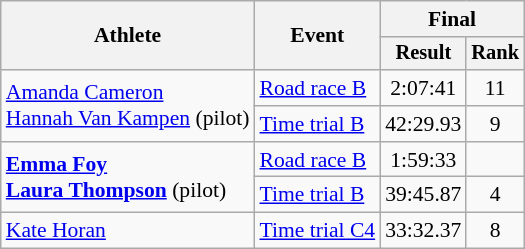<table class="wikitable" style="font-size:90%;text-align:center;">
<tr>
<th rowspan="2">Athlete</th>
<th rowspan="2">Event</th>
<th colspan="2">Final</th>
</tr>
<tr style="font-size:95%">
<th>Result</th>
<th>Rank</th>
</tr>
<tr>
<td style="text-align:left;" rowspan=2><a href='#'>Amanda Cameron</a><br><a href='#'>Hannah Van Kampen</a> (pilot)</td>
<td style="text-align:left;"><a href='#'>Road race B</a></td>
<td>2:07:41</td>
<td>11</td>
</tr>
<tr>
<td style="text-align:left;"><a href='#'>Time trial B</a></td>
<td>42:29.93</td>
<td>9</td>
</tr>
<tr>
<td style="text-align:left;" rowspan=2><strong><a href='#'>Emma Foy</a></strong><br><strong><a href='#'>Laura Thompson</a></strong> (pilot)</td>
<td style="text-align:left;"><a href='#'>Road race B</a></td>
<td>1:59:33</td>
<td></td>
</tr>
<tr>
<td style="text-align:left;"><a href='#'>Time trial B</a></td>
<td>39:45.87</td>
<td>4</td>
</tr>
<tr>
<td style="text-align:left;"><a href='#'>Kate Horan</a></td>
<td style="text-align:left;"><a href='#'>Time trial C4</a></td>
<td>33:32.37</td>
<td>8</td>
</tr>
</table>
